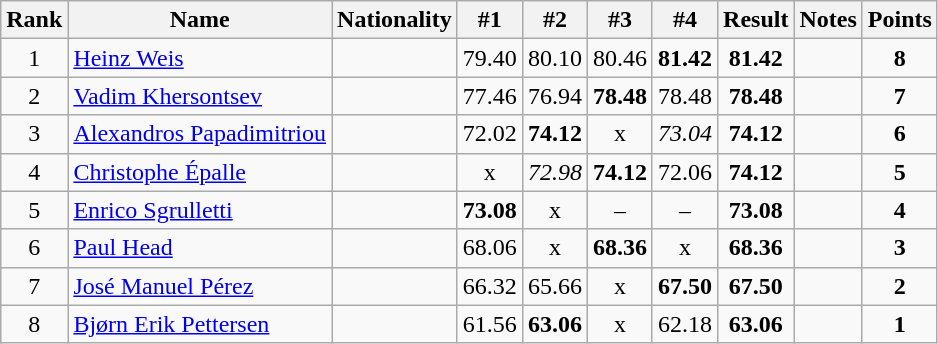<table class="wikitable sortable" style="text-align:center">
<tr>
<th>Rank</th>
<th>Name</th>
<th>Nationality</th>
<th>#1</th>
<th>#2</th>
<th>#3</th>
<th>#4</th>
<th>Result</th>
<th>Notes</th>
<th>Points</th>
</tr>
<tr>
<td>1</td>
<td align=left><a href='#'>Heinz Weis</a></td>
<td align=left></td>
<td>79.40</td>
<td>80.10</td>
<td>80.46</td>
<td><strong>81.42</strong></td>
<td><strong>81.42</strong></td>
<td></td>
<td><strong>8</strong></td>
</tr>
<tr>
<td>2</td>
<td align=left><a href='#'>Vadim Khersontsev</a></td>
<td align=left></td>
<td>77.46</td>
<td>76.94</td>
<td><strong>78.48</strong></td>
<td>78.48</td>
<td><strong>78.48</strong></td>
<td></td>
<td><strong>7</strong></td>
</tr>
<tr>
<td>3</td>
<td align=left><a href='#'>Alexandros Papadimitriou</a></td>
<td align=left></td>
<td>72.02</td>
<td><strong>74.12</strong></td>
<td>x</td>
<td><em>73.04</em></td>
<td><strong>74.12</strong></td>
<td></td>
<td><strong>6</strong></td>
</tr>
<tr>
<td>4</td>
<td align=left><a href='#'>Christophe Épalle</a></td>
<td align=left></td>
<td>x</td>
<td><em>72.98</em></td>
<td><strong>74.12</strong></td>
<td>72.06</td>
<td><strong>74.12</strong></td>
<td></td>
<td><strong>5</strong></td>
</tr>
<tr>
<td>5</td>
<td align=left><a href='#'>Enrico Sgrulletti</a></td>
<td align=left></td>
<td><strong>73.08</strong></td>
<td>x</td>
<td>–</td>
<td>–</td>
<td><strong>73.08</strong></td>
<td></td>
<td><strong>4</strong></td>
</tr>
<tr>
<td>6</td>
<td align=left><a href='#'>Paul Head</a></td>
<td align=left></td>
<td>68.06</td>
<td>x</td>
<td><strong>68.36</strong></td>
<td>x</td>
<td><strong>68.36</strong></td>
<td></td>
<td><strong>3</strong></td>
</tr>
<tr>
<td>7</td>
<td align=left><a href='#'>José Manuel Pérez</a></td>
<td align=left></td>
<td>66.32</td>
<td>65.66</td>
<td>x</td>
<td><strong>67.50</strong></td>
<td><strong>67.50</strong></td>
<td></td>
<td><strong>2</strong></td>
</tr>
<tr>
<td>8</td>
<td align=left><a href='#'>Bjørn Erik Pettersen</a></td>
<td align=left></td>
<td>61.56</td>
<td><strong>63.06</strong></td>
<td>x</td>
<td>62.18</td>
<td><strong>63.06</strong></td>
<td></td>
<td><strong>1</strong></td>
</tr>
</table>
